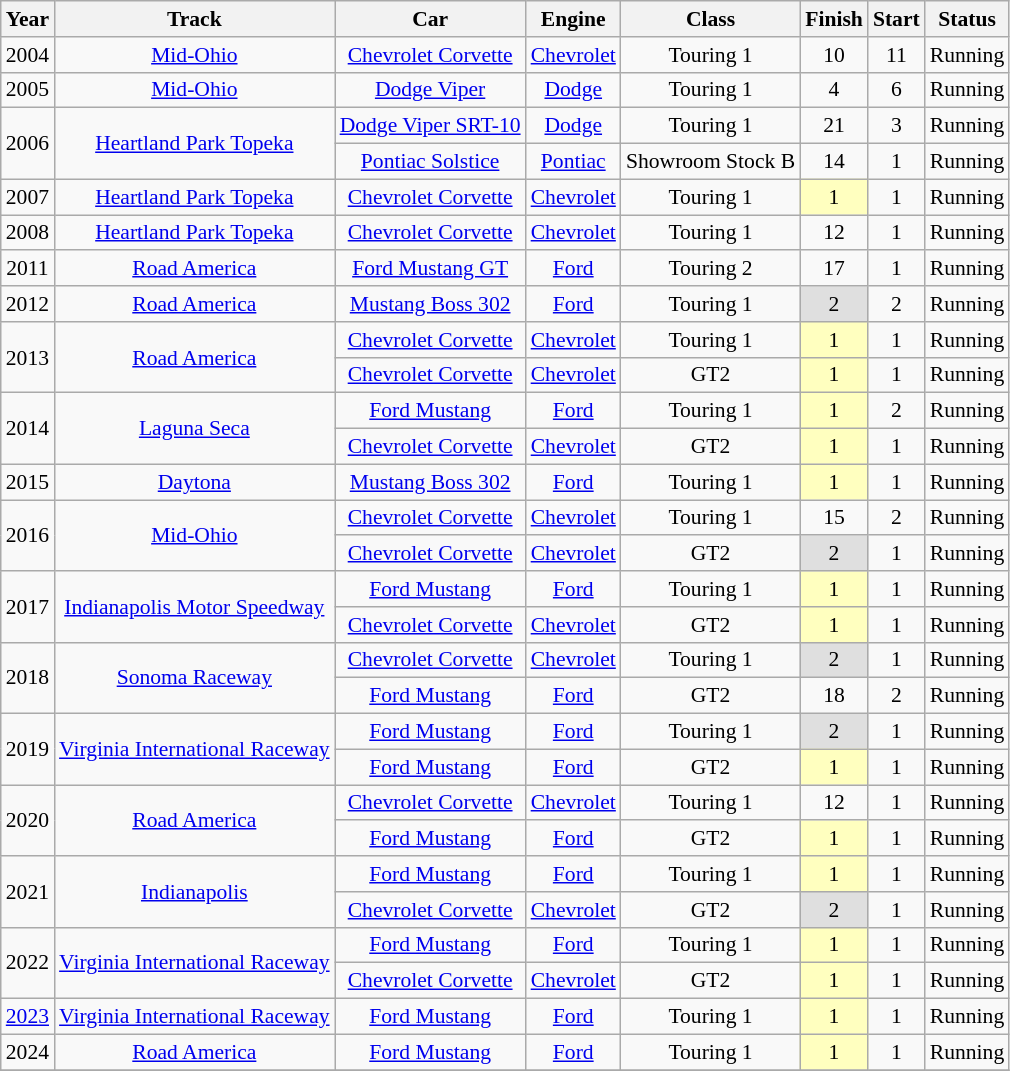<table class="wikitable" style="text-align:center; font-size:90%">
<tr>
<th>Year</th>
<th>Track</th>
<th>Car</th>
<th>Engine</th>
<th>Class</th>
<th>Finish</th>
<th>Start</th>
<th>Status</th>
</tr>
<tr>
<td>2004</td>
<td><a href='#'>Mid-Ohio</a></td>
<td><a href='#'>Chevrolet Corvette</a></td>
<td><a href='#'>Chevrolet</a></td>
<td>Touring 1</td>
<td>10</td>
<td>11</td>
<td>Running</td>
</tr>
<tr>
<td>2005</td>
<td><a href='#'>Mid-Ohio</a></td>
<td><a href='#'>Dodge Viper</a></td>
<td><a href='#'>Dodge</a></td>
<td>Touring 1</td>
<td>4</td>
<td>6</td>
<td>Running</td>
</tr>
<tr>
<td rowspan=2>2006</td>
<td rowspan=2><a href='#'>Heartland Park Topeka</a></td>
<td><a href='#'>Dodge Viper SRT-10</a></td>
<td><a href='#'>Dodge</a></td>
<td>Touring 1</td>
<td>21</td>
<td>3</td>
<td>Running</td>
</tr>
<tr>
<td><a href='#'>Pontiac Solstice</a></td>
<td><a href='#'>Pontiac</a></td>
<td>Showroom Stock B</td>
<td>14</td>
<td>1</td>
<td>Running</td>
</tr>
<tr>
<td>2007</td>
<td><a href='#'>Heartland Park Topeka</a></td>
<td><a href='#'>Chevrolet Corvette</a></td>
<td><a href='#'>Chevrolet</a></td>
<td>Touring 1</td>
<td style="background:#FFFFBF;">1</td>
<td>1</td>
<td>Running</td>
</tr>
<tr>
<td>2008</td>
<td><a href='#'>Heartland Park Topeka</a></td>
<td><a href='#'>Chevrolet Corvette</a></td>
<td><a href='#'>Chevrolet</a></td>
<td>Touring 1</td>
<td>12</td>
<td>1</td>
<td>Running</td>
</tr>
<tr>
<td>2011</td>
<td><a href='#'>Road America</a></td>
<td><a href='#'>Ford Mustang GT</a></td>
<td><a href='#'>Ford</a></td>
<td>Touring 2</td>
<td>17</td>
<td>1</td>
<td>Running</td>
</tr>
<tr>
<td>2012</td>
<td><a href='#'>Road America</a></td>
<td><a href='#'>Mustang Boss 302</a></td>
<td><a href='#'>Ford</a></td>
<td>Touring 1</td>
<td style="background:#DFDFDF">2</td>
<td>2</td>
<td>Running</td>
</tr>
<tr>
<td rowspan=2>2013</td>
<td rowspan=2><a href='#'>Road America</a></td>
<td><a href='#'>Chevrolet Corvette</a></td>
<td><a href='#'>Chevrolet</a></td>
<td>Touring 1</td>
<td style="background:#FFFFBF;">1</td>
<td>1</td>
<td>Running</td>
</tr>
<tr>
<td><a href='#'>Chevrolet Corvette</a></td>
<td><a href='#'>Chevrolet</a></td>
<td>GT2</td>
<td style="background:#FFFFBF;">1</td>
<td>1</td>
<td>Running</td>
</tr>
<tr>
<td rowspan=2>2014</td>
<td rowspan=2><a href='#'>Laguna Seca</a></td>
<td><a href='#'>Ford Mustang</a></td>
<td><a href='#'>Ford</a></td>
<td>Touring 1</td>
<td style="background:#FFFFBF;">1</td>
<td>2</td>
<td>Running</td>
</tr>
<tr>
<td><a href='#'>Chevrolet Corvette</a></td>
<td><a href='#'>Chevrolet</a></td>
<td>GT2</td>
<td style="background:#FFFFBF;">1</td>
<td>1</td>
<td>Running</td>
</tr>
<tr>
<td>2015</td>
<td><a href='#'>Daytona</a></td>
<td><a href='#'>Mustang Boss 302</a></td>
<td><a href='#'>Ford</a></td>
<td>Touring 1</td>
<td style="background:#FFFFBF;">1</td>
<td>1</td>
<td>Running</td>
</tr>
<tr>
<td rowspan=2>2016</td>
<td rowspan=2><a href='#'>Mid-Ohio</a></td>
<td><a href='#'>Chevrolet Corvette</a></td>
<td><a href='#'>Chevrolet</a></td>
<td>Touring 1</td>
<td>15</td>
<td>2</td>
<td>Running</td>
</tr>
<tr>
<td><a href='#'>Chevrolet Corvette</a></td>
<td><a href='#'>Chevrolet</a></td>
<td>GT2</td>
<td style="background:#DFDFDF">2</td>
<td>1</td>
<td>Running</td>
</tr>
<tr>
<td rowspan=2>2017</td>
<td rowspan=2><a href='#'>Indianapolis Motor Speedway</a></td>
<td><a href='#'>Ford Mustang</a></td>
<td><a href='#'>Ford</a></td>
<td>Touring 1</td>
<td style="background:#FFFFBF;">1</td>
<td>1</td>
<td>Running</td>
</tr>
<tr>
<td><a href='#'>Chevrolet Corvette</a></td>
<td><a href='#'>Chevrolet</a></td>
<td>GT2</td>
<td style="background:#FFFFBF;">1</td>
<td>1</td>
<td>Running</td>
</tr>
<tr>
<td rowspan=2>2018</td>
<td rowspan=2><a href='#'>Sonoma Raceway</a></td>
<td><a href='#'>Chevrolet Corvette</a></td>
<td><a href='#'>Chevrolet</a></td>
<td>Touring 1</td>
<td style="background:#DFDFDF">2</td>
<td>1</td>
<td>Running</td>
</tr>
<tr>
<td><a href='#'>Ford Mustang</a></td>
<td><a href='#'>Ford</a></td>
<td>GT2</td>
<td>18</td>
<td>2</td>
<td>Running</td>
</tr>
<tr>
<td rowspan=2>2019</td>
<td rowspan=2><a href='#'>Virginia International Raceway</a></td>
<td><a href='#'>Ford Mustang</a></td>
<td><a href='#'>Ford</a></td>
<td>Touring 1</td>
<td style="background:#DFDFDF">2</td>
<td>1</td>
<td>Running</td>
</tr>
<tr>
<td><a href='#'>Ford Mustang</a></td>
<td><a href='#'>Ford</a></td>
<td>GT2</td>
<td style="background:#FFFFBF;">1</td>
<td>1</td>
<td>Running</td>
</tr>
<tr>
<td rowspan=2>2020</td>
<td rowspan=2><a href='#'>Road America</a></td>
<td><a href='#'>Chevrolet Corvette</a></td>
<td><a href='#'>Chevrolet</a></td>
<td>Touring 1</td>
<td>12</td>
<td>1</td>
<td>Running</td>
</tr>
<tr>
<td><a href='#'>Ford Mustang</a></td>
<td><a href='#'>Ford</a></td>
<td>GT2</td>
<td style="background:#FFFFBF;">1</td>
<td>1</td>
<td>Running</td>
</tr>
<tr>
<td rowspan=2>2021</td>
<td rowspan=2><a href='#'>Indianapolis</a></td>
<td><a href='#'>Ford Mustang</a></td>
<td><a href='#'>Ford</a></td>
<td>Touring 1</td>
<td style="background:#FFFFBF;">1</td>
<td>1</td>
<td>Running</td>
</tr>
<tr>
<td><a href='#'>Chevrolet Corvette</a></td>
<td><a href='#'>Chevrolet</a></td>
<td>GT2</td>
<td style="background:#DFDFDF">2</td>
<td>1</td>
<td>Running</td>
</tr>
<tr>
<td rowspan=2>2022</td>
<td rowspan=2><a href='#'>Virginia International Raceway</a></td>
<td><a href='#'>Ford Mustang</a></td>
<td><a href='#'>Ford</a></td>
<td>Touring 1</td>
<td style="background:#FFFFBF;">1</td>
<td>1</td>
<td>Running</td>
</tr>
<tr>
<td><a href='#'>Chevrolet Corvette</a></td>
<td><a href='#'>Chevrolet</a></td>
<td>GT2</td>
<td style="background:#FFFFBF;">1</td>
<td>1</td>
<td>Running</td>
</tr>
<tr>
<td><a href='#'>2023</a></td>
<td><a href='#'>Virginia International Raceway</a></td>
<td><a href='#'>Ford Mustang</a></td>
<td><a href='#'>Ford</a></td>
<td>Touring 1</td>
<td style="background:#FFFFBF;">1</td>
<td>1</td>
<td>Running</td>
</tr>
<tr>
<td>2024</td>
<td><a href='#'>Road America</a></td>
<td><a href='#'>Ford Mustang</a></td>
<td><a href='#'>Ford</a></td>
<td>Touring 1</td>
<td style="background:#FFFFBF;">1</td>
<td>1</td>
<td>Running</td>
</tr>
<tr>
</tr>
</table>
